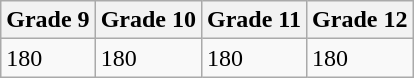<table class="wikitable">
<tr>
<th>Grade 9</th>
<th>Grade 10</th>
<th>Grade 11</th>
<th>Grade 12</th>
</tr>
<tr>
<td>180</td>
<td>180</td>
<td>180</td>
<td>180</td>
</tr>
</table>
